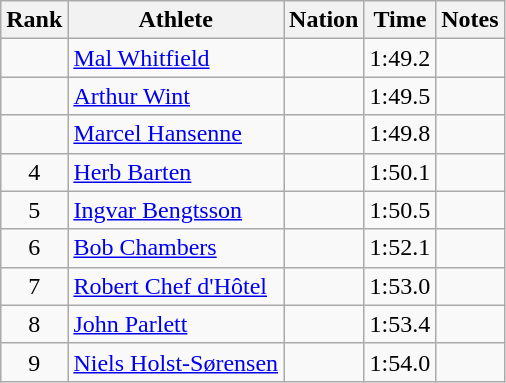<table class="wikitable sortable" style="text-align:center">
<tr>
<th>Rank</th>
<th>Athlete</th>
<th>Nation</th>
<th>Time</th>
<th>Notes</th>
</tr>
<tr>
<td></td>
<td align=left><a href='#'>Mal Whitfield</a></td>
<td align=left></td>
<td>1:49.2</td>
<td></td>
</tr>
<tr>
<td></td>
<td align=left><a href='#'>Arthur Wint</a></td>
<td align=left></td>
<td>1:49.5</td>
<td></td>
</tr>
<tr>
<td></td>
<td align=left><a href='#'>Marcel Hansenne</a></td>
<td align=left></td>
<td>1:49.8</td>
<td></td>
</tr>
<tr>
<td>4</td>
<td align=left><a href='#'>Herb Barten</a></td>
<td align=left></td>
<td>1:50.1</td>
<td></td>
</tr>
<tr>
<td>5</td>
<td align=left><a href='#'>Ingvar Bengtsson</a></td>
<td align=left></td>
<td>1:50.5</td>
<td></td>
</tr>
<tr>
<td>6</td>
<td align=left><a href='#'>Bob Chambers</a></td>
<td align=left></td>
<td>1:52.1</td>
<td></td>
</tr>
<tr>
<td>7</td>
<td align=left><a href='#'>Robert Chef d'Hôtel</a></td>
<td align=left></td>
<td>1:53.0</td>
<td></td>
</tr>
<tr>
<td>8</td>
<td align=left><a href='#'>John Parlett</a></td>
<td align=left></td>
<td>1:53.4</td>
<td></td>
</tr>
<tr>
<td>9</td>
<td align=left><a href='#'>Niels Holst-Sørensen</a></td>
<td align=left></td>
<td>1:54.0</td>
<td></td>
</tr>
</table>
